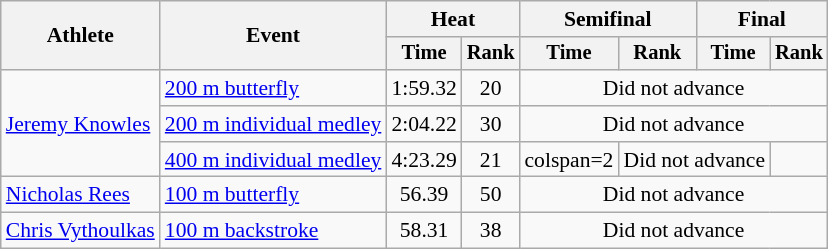<table class=wikitable style="font-size:90%">
<tr>
<th rowspan="2">Athlete</th>
<th rowspan="2">Event</th>
<th colspan="2">Heat</th>
<th colspan="2">Semifinal</th>
<th colspan="2">Final</th>
</tr>
<tr style="font-size:95%">
<th>Time</th>
<th>Rank</th>
<th>Time</th>
<th>Rank</th>
<th>Time</th>
<th>Rank</th>
</tr>
<tr align=center>
<td align=left rowspan=3><a href='#'>Jeremy Knowles</a></td>
<td align=left><a href='#'>200 m butterfly</a></td>
<td>1:59.32</td>
<td>20</td>
<td colspan=4>Did not advance</td>
</tr>
<tr align=center>
<td align=left><a href='#'>200 m individual medley</a></td>
<td>2:04.22</td>
<td>30</td>
<td colspan=4>Did not advance</td>
</tr>
<tr align=center>
<td align=left><a href='#'>400 m individual medley</a></td>
<td>4:23.29</td>
<td>21</td>
<td>colspan=2 </td>
<td colspan=2>Did not advance</td>
</tr>
<tr align=center>
<td align=left><a href='#'>Nicholas Rees</a></td>
<td align=left><a href='#'>100 m butterfly</a></td>
<td>56.39</td>
<td>50</td>
<td colspan=4>Did not advance</td>
</tr>
<tr align=center>
<td align=left><a href='#'>Chris Vythoulkas</a></td>
<td align=left><a href='#'>100 m backstroke</a></td>
<td>58.31</td>
<td>38</td>
<td colspan=4>Did not advance</td>
</tr>
</table>
